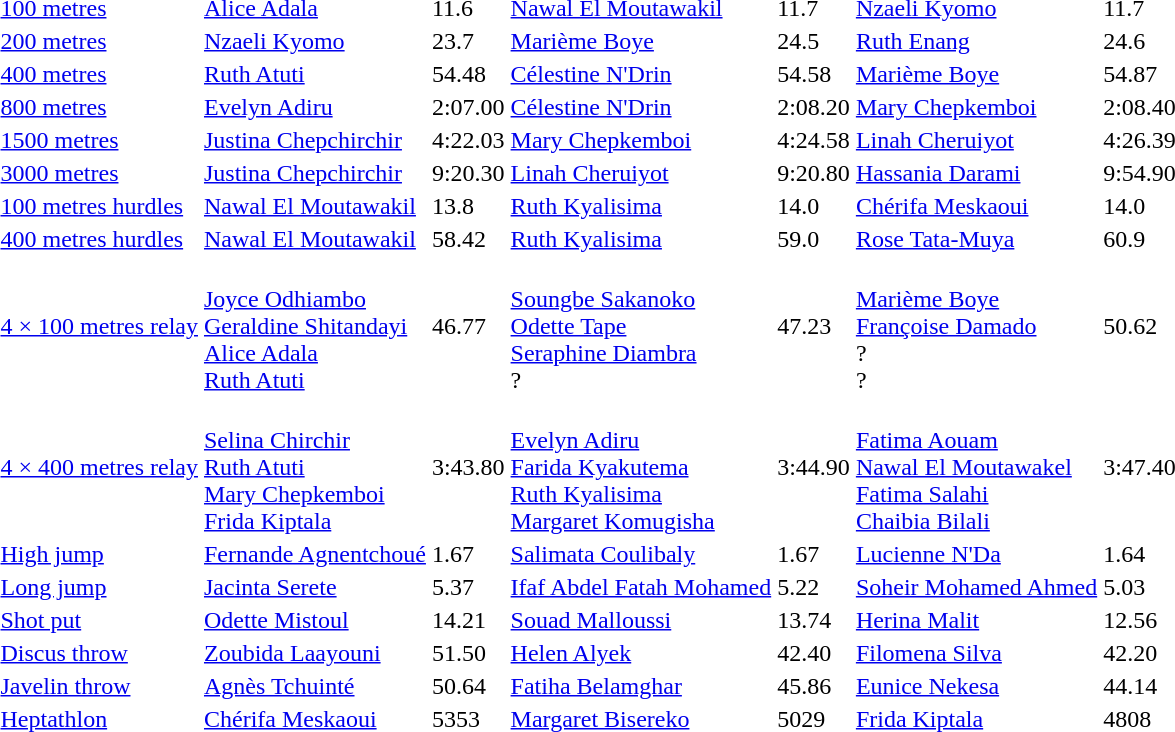<table>
<tr>
<td><a href='#'>100 metres</a></td>
<td><a href='#'>Alice Adala</a><br> </td>
<td>11.6</td>
<td><a href='#'>Nawal El Moutawakil</a><br> </td>
<td>11.7</td>
<td><a href='#'>Nzaeli Kyomo</a><br> </td>
<td>11.7</td>
</tr>
<tr>
<td><a href='#'>200 metres</a></td>
<td><a href='#'>Nzaeli Kyomo</a><br> </td>
<td>23.7</td>
<td><a href='#'>Marième Boye</a><br> </td>
<td>24.5</td>
<td><a href='#'>Ruth Enang</a><br> </td>
<td>24.6</td>
</tr>
<tr>
<td><a href='#'>400 metres</a></td>
<td><a href='#'>Ruth Atuti</a><br> </td>
<td>54.48</td>
<td><a href='#'>Célestine N'Drin</a><br> </td>
<td>54.58</td>
<td><a href='#'>Marième Boye</a><br> </td>
<td>54.87</td>
</tr>
<tr>
<td><a href='#'>800 metres</a></td>
<td><a href='#'>Evelyn Adiru</a><br> </td>
<td>2:07.00</td>
<td><a href='#'>Célestine N'Drin</a><br> </td>
<td>2:08.20</td>
<td><a href='#'>Mary Chepkemboi</a><br> </td>
<td>2:08.40</td>
</tr>
<tr>
<td><a href='#'>1500 metres</a></td>
<td><a href='#'>Justina Chepchirchir</a><br> </td>
<td>4:22.03</td>
<td><a href='#'>Mary Chepkemboi</a><br> </td>
<td>4:24.58</td>
<td><a href='#'>Linah Cheruiyot</a><br> </td>
<td>4:26.39</td>
</tr>
<tr>
<td><a href='#'>3000 metres</a></td>
<td><a href='#'>Justina Chepchirchir</a><br> </td>
<td>9:20.30</td>
<td><a href='#'>Linah Cheruiyot</a><br> </td>
<td>9:20.80</td>
<td><a href='#'>Hassania Darami</a><br> </td>
<td>9:54.90</td>
</tr>
<tr>
<td><a href='#'>100 metres hurdles</a></td>
<td><a href='#'>Nawal El Moutawakil</a><br> </td>
<td>13.8</td>
<td><a href='#'>Ruth Kyalisima</a><br> </td>
<td>14.0</td>
<td><a href='#'>Chérifa Meskaoui</a><br> </td>
<td>14.0</td>
</tr>
<tr>
<td><a href='#'>400 metres hurdles</a></td>
<td><a href='#'>Nawal El Moutawakil</a><br> </td>
<td>58.42</td>
<td><a href='#'>Ruth Kyalisima</a><br> </td>
<td>59.0</td>
<td><a href='#'>Rose Tata-Muya</a><br> </td>
<td>60.9</td>
</tr>
<tr>
<td><a href='#'>4 × 100 metres relay</a></td>
<td><br><a href='#'>Joyce Odhiambo</a><br><a href='#'>Geraldine Shitandayi</a><br><a href='#'>Alice Adala</a><br><a href='#'>Ruth Atuti</a></td>
<td>46.77</td>
<td><br><a href='#'>Soungbe Sakanoko</a><br><a href='#'>Odette Tape</a><br><a href='#'>Seraphine Diambra</a><br>?</td>
<td>47.23</td>
<td><br><a href='#'>Marième Boye</a><br><a href='#'>Françoise Damado</a><br>?<br>?</td>
<td>50.62</td>
</tr>
<tr>
<td><a href='#'>4 × 400 metres relay</a></td>
<td><br><a href='#'>Selina Chirchir</a><br><a href='#'>Ruth Atuti</a><br><a href='#'>Mary Chepkemboi</a><br><a href='#'>Frida Kiptala</a></td>
<td>3:43.80</td>
<td><br><a href='#'>Evelyn Adiru</a><br><a href='#'>Farida Kyakutema</a><br><a href='#'>Ruth Kyalisima</a><br><a href='#'>Margaret Komugisha</a></td>
<td>3:44.90</td>
<td><br><a href='#'>Fatima Aouam</a><br><a href='#'>Nawal El Moutawakel</a><br><a href='#'>Fatima Salahi</a><br><a href='#'>Chaibia Bilali</a></td>
<td>3:47.40</td>
</tr>
<tr>
<td><a href='#'>High jump</a></td>
<td><a href='#'>Fernande Agnentchoué</a><br> </td>
<td>1.67</td>
<td><a href='#'>Salimata Coulibaly</a><br> </td>
<td>1.67</td>
<td><a href='#'>Lucienne N'Da</a><br> </td>
<td>1.64</td>
</tr>
<tr>
<td><a href='#'>Long jump</a></td>
<td><a href='#'>Jacinta Serete</a><br> </td>
<td>5.37</td>
<td><a href='#'>Ifaf Abdel Fatah Mohamed</a><br> </td>
<td>5.22</td>
<td><a href='#'>Soheir Mohamed Ahmed</a><br> </td>
<td>5.03</td>
</tr>
<tr>
<td><a href='#'>Shot put</a></td>
<td><a href='#'>Odette Mistoul</a><br> </td>
<td>14.21</td>
<td><a href='#'>Souad Malloussi</a><br> </td>
<td>13.74</td>
<td><a href='#'>Herina Malit</a><br> </td>
<td>12.56</td>
</tr>
<tr>
<td><a href='#'>Discus throw</a></td>
<td><a href='#'>Zoubida Laayouni</a><br> </td>
<td>51.50</td>
<td><a href='#'>Helen Alyek</a><br> </td>
<td>42.40</td>
<td><a href='#'>Filomena Silva</a><br> </td>
<td>42.20</td>
</tr>
<tr>
<td><a href='#'>Javelin throw</a></td>
<td><a href='#'>Agnès Tchuinté</a><br> </td>
<td>50.64</td>
<td><a href='#'>Fatiha Belamghar</a><br> </td>
<td>45.86</td>
<td><a href='#'>Eunice Nekesa</a><br> </td>
<td>44.14</td>
</tr>
<tr>
<td><a href='#'>Heptathlon</a></td>
<td><a href='#'>Chérifa Meskaoui</a><br> </td>
<td>5353</td>
<td><a href='#'>Margaret Bisereko</a><br> </td>
<td>5029</td>
<td><a href='#'>Frida Kiptala</a><br> </td>
<td>4808</td>
</tr>
</table>
